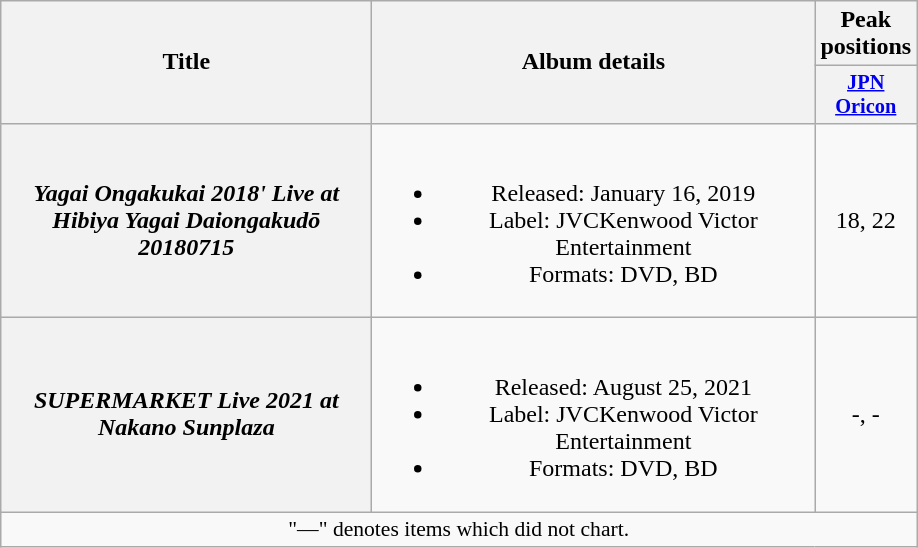<table class="wikitable plainrowheaders" style="text-align:center;">
<tr>
<th style="width:15em;" rowspan="2">Title</th>
<th style="width:18em;" rowspan="2">Album details</th>
<th colspan="1">Peak positions</th>
</tr>
<tr>
<th style="width:3em;font-size:85%"><a href='#'>JPN<br>Oricon</a><br></th>
</tr>
<tr>
<th scope="row"><em>Yagai Ongakukai 2018' Live at Hibiya Yagai Daiongakudō 20180715</em></th>
<td><br><ul><li>Released: January 16, 2019</li><li>Label: JVCKenwood Victor Entertainment</li><li>Formats: DVD, BD</li></ul></td>
<td>18, 22</td>
</tr>
<tr>
<th scope="row"><em>SUPERMARKET Live 2021 at Nakano Sunplaza</em></th>
<td><br><ul><li>Released: August 25, 2021</li><li>Label: JVCKenwood Victor Entertainment</li><li>Formats: DVD, BD</li></ul></td>
<td>-, -</td>
</tr>
<tr>
<td colspan="11" align="center" style="font-size:90%;">"—" denotes items which did not chart.</td>
</tr>
</table>
